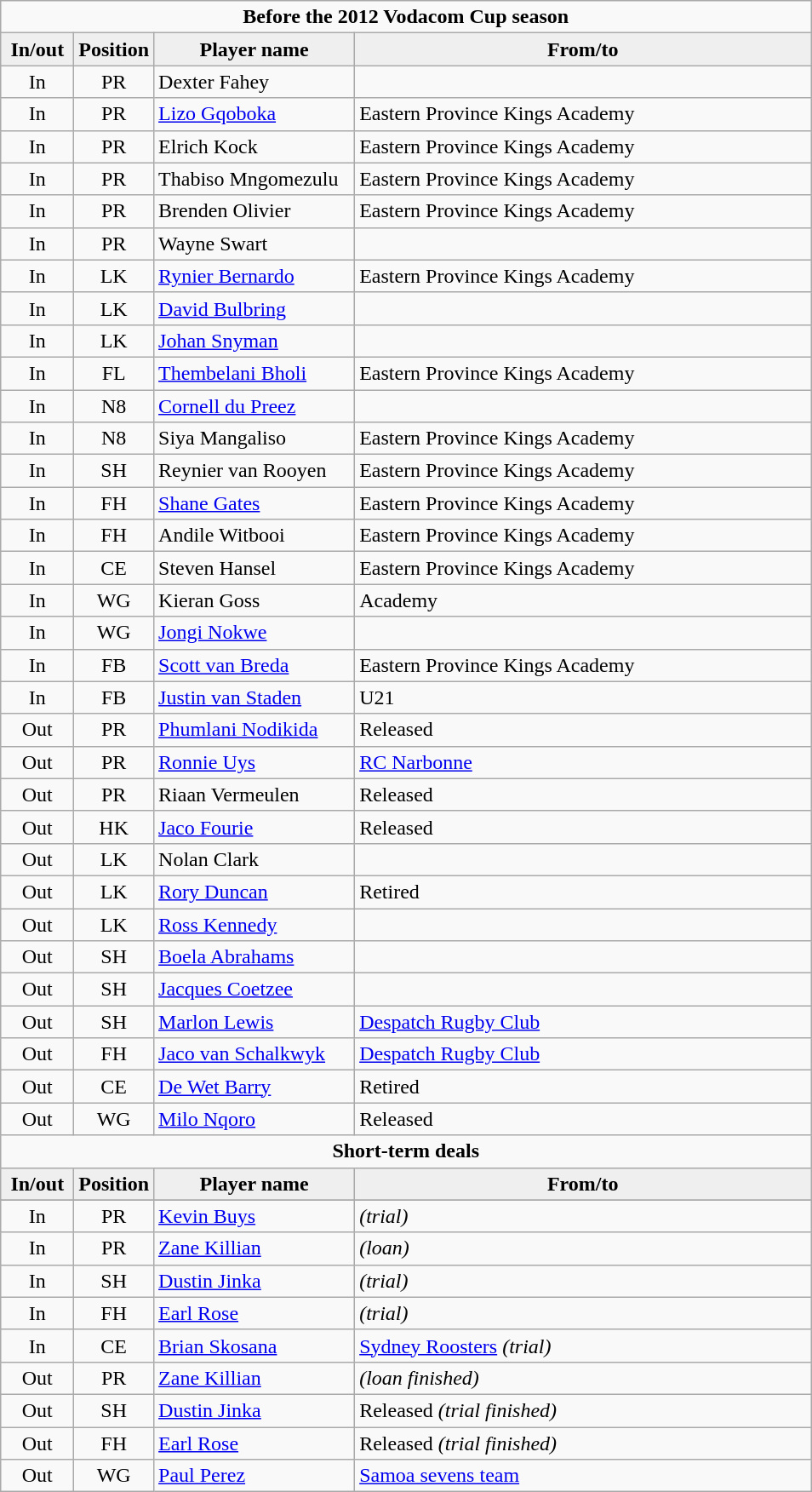<table class="wikitable" style="text-align: center;">
<tr>
<td colspan = 4><strong>Before the 2012 Vodacom Cup season</strong></td>
</tr>
<tr>
<th style="background:#efefef; width:50px;">In/out</th>
<th style="background:#efefef; width:50px;">Position</th>
<th style="background:#efefef; width:150px;">Player name</th>
<th style="background:#efefef; width:350px;">From/to</th>
</tr>
<tr>
<td>In</td>
<td>PR</td>
<td align=left>Dexter Fahey</td>
<td align=left></td>
</tr>
<tr>
<td>In</td>
<td>PR</td>
<td align=left><a href='#'>Lizo Gqoboka</a></td>
<td align=left>Eastern Province Kings Academy</td>
</tr>
<tr>
<td>In</td>
<td>PR</td>
<td align=left>Elrich Kock</td>
<td align=left>Eastern Province Kings Academy</td>
</tr>
<tr>
<td>In</td>
<td>PR</td>
<td align=left>Thabiso Mngomezulu</td>
<td align=left>Eastern Province Kings Academy</td>
</tr>
<tr>
<td>In</td>
<td>PR</td>
<td align=left>Brenden Olivier</td>
<td align=left>Eastern Province Kings Academy</td>
</tr>
<tr>
<td>In</td>
<td>PR</td>
<td align=left>Wayne Swart</td>
<td align=left></td>
</tr>
<tr>
<td>In</td>
<td>LK</td>
<td align=left><a href='#'>Rynier Bernardo</a></td>
<td align=left>Eastern Province Kings Academy</td>
</tr>
<tr>
<td>In</td>
<td>LK</td>
<td align=left><a href='#'>David Bulbring</a></td>
<td align=left></td>
</tr>
<tr>
<td>In</td>
<td>LK</td>
<td align=left><a href='#'>Johan Snyman</a></td>
<td align=left></td>
</tr>
<tr>
<td>In</td>
<td>FL</td>
<td align=left><a href='#'>Thembelani Bholi</a></td>
<td align=left>Eastern Province Kings Academy</td>
</tr>
<tr>
<td>In</td>
<td>N8</td>
<td align=left><a href='#'>Cornell du Preez</a></td>
<td align=left></td>
</tr>
<tr>
<td>In</td>
<td>N8</td>
<td align=left>Siya Mangaliso</td>
<td align=left>Eastern Province Kings Academy</td>
</tr>
<tr>
<td>In</td>
<td>SH</td>
<td align=left>Reynier van Rooyen</td>
<td align=left>Eastern Province Kings Academy</td>
</tr>
<tr>
<td>In</td>
<td>FH</td>
<td align=left><a href='#'>Shane Gates</a></td>
<td align=left>Eastern Province Kings Academy</td>
</tr>
<tr>
<td>In</td>
<td>FH</td>
<td align=left>Andile Witbooi</td>
<td align=left>Eastern Province Kings Academy</td>
</tr>
<tr>
<td>In</td>
<td>CE</td>
<td align=left>Steven Hansel</td>
<td align=left>Eastern Province Kings Academy</td>
</tr>
<tr>
<td>In</td>
<td>WG</td>
<td align=left>Kieran Goss</td>
<td align=left> Academy</td>
</tr>
<tr>
<td>In</td>
<td>WG</td>
<td align=left><a href='#'>Jongi Nokwe</a></td>
<td align=left></td>
</tr>
<tr>
<td>In</td>
<td>FB</td>
<td align=left><a href='#'>Scott van Breda</a></td>
<td align=left>Eastern Province Kings Academy</td>
</tr>
<tr>
<td>In</td>
<td>FB</td>
<td align=left><a href='#'>Justin van Staden</a></td>
<td align=left> U21</td>
</tr>
<tr>
<td>Out</td>
<td>PR</td>
<td align=left><a href='#'>Phumlani Nodikida</a></td>
<td align=left>Released</td>
</tr>
<tr>
<td>Out</td>
<td>PR</td>
<td align=left><a href='#'>Ronnie Uys</a></td>
<td align=left><a href='#'>RC Narbonne</a></td>
</tr>
<tr>
<td>Out</td>
<td>PR</td>
<td align=left>Riaan Vermeulen</td>
<td align=left>Released</td>
</tr>
<tr>
<td>Out</td>
<td>HK</td>
<td align=left><a href='#'>Jaco Fourie</a></td>
<td align=left>Released</td>
</tr>
<tr>
<td>Out</td>
<td>LK</td>
<td align=left>Nolan Clark</td>
<td align=left></td>
</tr>
<tr>
<td>Out</td>
<td>LK</td>
<td align=left><a href='#'>Rory Duncan</a></td>
<td align=left>Retired</td>
</tr>
<tr>
<td>Out</td>
<td>LK</td>
<td align=left><a href='#'>Ross Kennedy</a></td>
<td align=left></td>
</tr>
<tr>
<td>Out</td>
<td>SH</td>
<td align=left><a href='#'>Boela Abrahams</a></td>
<td align=left></td>
</tr>
<tr>
<td>Out</td>
<td>SH</td>
<td align=left><a href='#'>Jacques Coetzee</a></td>
<td align=left></td>
</tr>
<tr>
<td>Out</td>
<td>SH</td>
<td align=left><a href='#'>Marlon Lewis</a></td>
<td align=left><a href='#'>Despatch Rugby Club</a></td>
</tr>
<tr>
<td>Out</td>
<td>FH</td>
<td align=left><a href='#'>Jaco van Schalkwyk</a></td>
<td align=left><a href='#'>Despatch Rugby Club</a></td>
</tr>
<tr>
<td>Out</td>
<td>CE</td>
<td align=left><a href='#'>De Wet Barry</a></td>
<td align=left>Retired</td>
</tr>
<tr>
<td>Out</td>
<td>WG</td>
<td align=left><a href='#'>Milo Nqoro</a></td>
<td align=left>Released</td>
</tr>
<tr>
<td colspan = 4><strong>Short-term deals</strong></td>
</tr>
<tr>
<th style="background:#efefef; width:50px;">In/out</th>
<th style="background:#efefef; width:50px;">Position</th>
<th style="background:#efefef; width:150px;">Player name</th>
<th style="background:#efefef; width:350px;">From/to</th>
</tr>
<tr>
</tr>
<tr>
<td>In</td>
<td>PR</td>
<td align=left><a href='#'>Kevin Buys</a></td>
<td align=left> <em>(trial)</em></td>
</tr>
<tr>
<td>In</td>
<td>PR</td>
<td align=left><a href='#'>Zane Killian</a></td>
<td align=left> <em>(loan)</em></td>
</tr>
<tr>
<td>In</td>
<td>SH</td>
<td align=left><a href='#'>Dustin Jinka</a></td>
<td align=left> <em>(trial)</em></td>
</tr>
<tr>
<td>In</td>
<td>FH</td>
<td align=left><a href='#'>Earl Rose</a></td>
<td align=left> <em>(trial)</em></td>
</tr>
<tr>
<td>In</td>
<td>CE</td>
<td align=left><a href='#'>Brian Skosana</a></td>
<td align=left><a href='#'>Sydney Roosters</a> <em>(trial)</em></td>
</tr>
<tr>
<td>Out</td>
<td>PR</td>
<td align=left><a href='#'>Zane Killian</a></td>
<td align=left> <em>(loan finished)</em></td>
</tr>
<tr>
<td>Out</td>
<td>SH</td>
<td align=left><a href='#'>Dustin Jinka</a></td>
<td align=left>Released <em>(trial finished)</em></td>
</tr>
<tr>
<td>Out</td>
<td>FH</td>
<td align=left><a href='#'>Earl Rose</a></td>
<td align=left>Released <em>(trial finished)</em></td>
</tr>
<tr>
<td>Out</td>
<td>WG</td>
<td align=left><a href='#'>Paul Perez</a></td>
<td align=left><a href='#'>Samoa sevens team</a></td>
</tr>
</table>
